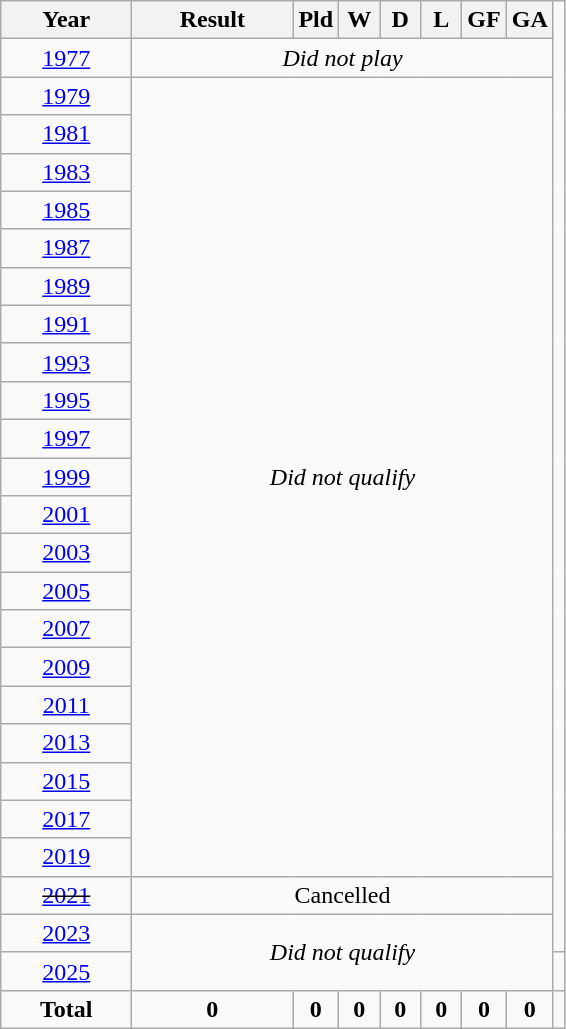<table class="wikitable" style="text-align: center">
<tr>
<th width=80>Year</th>
<th width=100>Result</th>
<th width=20>Pld</th>
<th width=20>W</th>
<th width=20>D</th>
<th width=20>L</th>
<th width=20>GF</th>
<th width=20>GA</th>
</tr>
<tr>
<td> <a href='#'>1977</a></td>
<td colspan=7><em>Did not play</em></td>
</tr>
<tr>
<td> <a href='#'>1979</a></td>
<td rowspan=21 colspan=7><em>Did not qualify</em></td>
</tr>
<tr>
<td> <a href='#'>1981</a></td>
</tr>
<tr>
<td> <a href='#'>1983</a></td>
</tr>
<tr>
<td> <a href='#'>1985</a></td>
</tr>
<tr>
<td> <a href='#'>1987</a></td>
</tr>
<tr>
<td> <a href='#'>1989</a></td>
</tr>
<tr>
<td> <a href='#'>1991</a></td>
</tr>
<tr>
<td> <a href='#'>1993</a></td>
</tr>
<tr>
<td> <a href='#'>1995</a></td>
</tr>
<tr>
<td> <a href='#'>1997</a></td>
</tr>
<tr>
<td> <a href='#'>1999</a></td>
</tr>
<tr>
<td> <a href='#'>2001</a></td>
</tr>
<tr>
<td> <a href='#'>2003</a></td>
</tr>
<tr>
<td> <a href='#'>2005</a></td>
</tr>
<tr>
<td> <a href='#'>2007</a></td>
</tr>
<tr>
<td> <a href='#'>2009</a></td>
</tr>
<tr>
<td> <a href='#'>2011</a></td>
</tr>
<tr>
<td> <a href='#'>2013</a></td>
</tr>
<tr>
<td> <a href='#'>2015</a></td>
</tr>
<tr>
<td> <a href='#'>2017</a></td>
</tr>
<tr>
<td> <a href='#'>2019</a></td>
</tr>
<tr>
<td> <s><a href='#'>2021</a></s></td>
<td colspan=7>Cancelled</td>
</tr>
<tr>
<td> <a href='#'>2023</a></td>
<td colspan=7 rowspan=2><em>Did not qualify</em></td>
</tr>
<tr>
<td> <a href='#'>2025</a></td>
<td></td>
</tr>
<tr>
<td><strong>Total</strong></td>
<td><strong>0</strong></td>
<td><strong>0</strong></td>
<td><strong>0</strong></td>
<td><strong>0</strong></td>
<td><strong>0</strong></td>
<td><strong>0</strong></td>
<td><strong>0</strong></td>
</tr>
</table>
